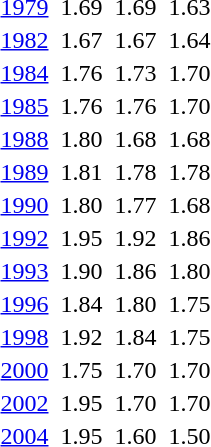<table>
<tr valign="top">
<td><a href='#'>1979</a><br></td>
<td></td>
<td>1.69</td>
<td></td>
<td>1.69</td>
<td></td>
<td>1.63</td>
</tr>
<tr valign="top">
<td><a href='#'>1982</a><br></td>
<td></td>
<td>1.67</td>
<td></td>
<td>1.67</td>
<td></td>
<td>1.64</td>
</tr>
<tr valign="top">
<td><a href='#'>1984</a><br></td>
<td></td>
<td>1.76</td>
<td></td>
<td>1.73</td>
<td></td>
<td>1.70</td>
</tr>
<tr valign="top">
<td><a href='#'>1985</a><br></td>
<td></td>
<td>1.76</td>
<td></td>
<td>1.76</td>
<td></td>
<td>1.70</td>
</tr>
<tr valign="top">
<td><a href='#'>1988</a><br></td>
<td></td>
<td>1.80</td>
<td></td>
<td>1.68</td>
<td></td>
<td>1.68</td>
</tr>
<tr valign="top">
<td><a href='#'>1989</a><br></td>
<td></td>
<td>1.81</td>
<td></td>
<td>1.78</td>
<td></td>
<td>1.78</td>
</tr>
<tr valign="top">
<td><a href='#'>1990</a><br></td>
<td></td>
<td>1.80</td>
<td></td>
<td>1.77</td>
<td></td>
<td>1.68</td>
</tr>
<tr valign="top">
<td><a href='#'>1992</a><br></td>
<td></td>
<td>1.95</td>
<td></td>
<td>1.92</td>
<td></td>
<td>1.86</td>
</tr>
<tr valign="top">
<td><a href='#'>1993</a><br></td>
<td></td>
<td>1.90</td>
<td></td>
<td>1.86</td>
<td></td>
<td>1.80</td>
</tr>
<tr valign="top">
<td><a href='#'>1996</a><br></td>
<td></td>
<td>1.84</td>
<td></td>
<td>1.80</td>
<td></td>
<td>1.75</td>
</tr>
<tr valign="top">
<td><a href='#'>1998</a><br></td>
<td></td>
<td>1.92</td>
<td></td>
<td>1.84</td>
<td></td>
<td>1.75</td>
</tr>
<tr valign="top">
<td><a href='#'>2000</a><br></td>
<td></td>
<td>1.75</td>
<td></td>
<td>1.70</td>
<td></td>
<td>1.70</td>
</tr>
<tr valign="top">
<td><a href='#'>2002</a><br></td>
<td></td>
<td>1.95</td>
<td></td>
<td>1.70</td>
<td></td>
<td>1.70</td>
</tr>
<tr valign="top">
<td><a href='#'>2004</a><br></td>
<td></td>
<td>1.95</td>
<td></td>
<td>1.60</td>
<td></td>
<td>1.50</td>
</tr>
</table>
